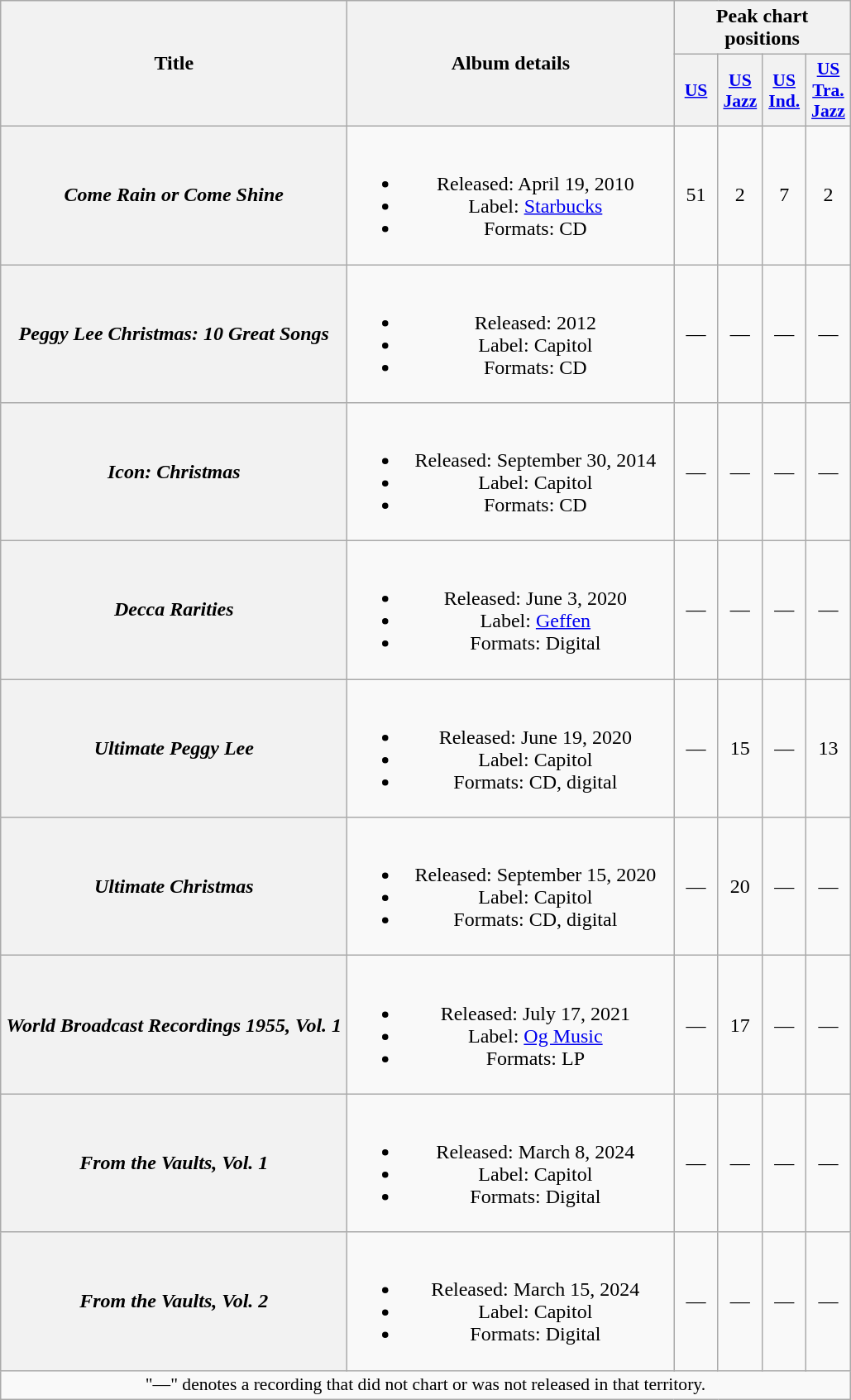<table class="wikitable plainrowheaders" style="text-align:center;">
<tr>
<th scope="col" rowspan="2" style="width:17em;">Title</th>
<th scope="col" rowspan="2" style="width:16em;">Album details</th>
<th scope="col" colspan="4">Peak chart positions</th>
</tr>
<tr>
<th scope="col" style="width:2em;font-size:90%;"><a href='#'>US</a><br></th>
<th scope="col" style="width:2em;font-size:90%;"><a href='#'>US Jazz</a><br></th>
<th scope="col" style="width:2em;font-size:90%;"><a href='#'>US Ind.</a><br></th>
<th scope="col" style="width:2em;font-size:90%;"><a href='#'>US Tra. Jazz</a><br></th>
</tr>
<tr>
<th scope="row"><em>Come Rain or Come Shine</em></th>
<td><br><ul><li>Released: April 19, 2010</li><li>Label: <a href='#'>Starbucks</a></li><li>Formats: CD</li></ul></td>
<td>51</td>
<td>2</td>
<td>7</td>
<td>2</td>
</tr>
<tr>
<th scope="row"><em>Peggy Lee Christmas: 10 Great Songs</em></th>
<td><br><ul><li>Released: 2012</li><li>Label: Capitol</li><li>Formats: CD</li></ul></td>
<td>—</td>
<td>—</td>
<td>—</td>
<td>—</td>
</tr>
<tr>
<th scope="row"><em>Icon: Christmas</em></th>
<td><br><ul><li>Released: September 30, 2014</li><li>Label: Capitol</li><li>Formats: CD</li></ul></td>
<td>—</td>
<td>—</td>
<td>—</td>
<td>—</td>
</tr>
<tr>
<th scope="row"><em>Decca Rarities</em></th>
<td><br><ul><li>Released: June 3, 2020</li><li>Label: <a href='#'>Geffen</a></li><li>Formats: Digital</li></ul></td>
<td>—</td>
<td>—</td>
<td>—</td>
<td>—</td>
</tr>
<tr>
<th scope="row"><em>Ultimate Peggy Lee</em></th>
<td><br><ul><li>Released: June 19, 2020</li><li>Label: Capitol</li><li>Formats: CD, digital</li></ul></td>
<td>—</td>
<td>15</td>
<td>—</td>
<td>13</td>
</tr>
<tr>
<th scope="row"><em>Ultimate Christmas</em></th>
<td><br><ul><li>Released: September 15, 2020</li><li>Label: Capitol</li><li>Formats: CD, digital</li></ul></td>
<td>—</td>
<td>20</td>
<td>—</td>
<td>—</td>
</tr>
<tr>
<th scope="row"><em>World Broadcast Recordings 1955, Vol. 1</em></th>
<td><br><ul><li>Released: July 17, 2021</li><li>Label: <a href='#'>Og Music</a></li><li>Formats: LP</li></ul></td>
<td>—</td>
<td>17</td>
<td>—</td>
<td>—</td>
</tr>
<tr>
<th scope="row"><em>From the Vaults, Vol. 1</em></th>
<td><br><ul><li>Released: March 8, 2024</li><li>Label: Capitol</li><li>Formats: Digital</li></ul></td>
<td>—</td>
<td>—</td>
<td>—</td>
<td>—</td>
</tr>
<tr>
<th scope="row"><em>From the Vaults, Vol. 2</em></th>
<td><br><ul><li>Released: March 15, 2024</li><li>Label: Capitol</li><li>Formats: Digital</li></ul></td>
<td>—</td>
<td>—</td>
<td>—</td>
<td>—</td>
</tr>
<tr>
<td colspan="6" style="font-size:90%">"—" denotes a recording that did not chart or was not released in that territory.</td>
</tr>
</table>
